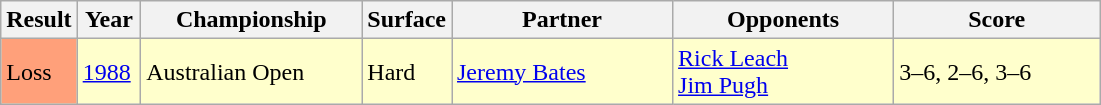<table class="sortable wikitable">
<tr>
<th style="width:40px">Result</th>
<th style="width:35px">Year</th>
<th style="width:140px">Championship</th>
<th style="width:50px">Surface</th>
<th style="width:140px">Partner</th>
<th style="width:140px">Opponents</th>
<th style="width:130px" class="unsortable">Score</th>
</tr>
<tr style="background:#ffffcc;">
<td style="background:#ffa07a;">Loss</td>
<td><a href='#'>1988</a></td>
<td>Australian Open</td>
<td>Hard</td>
<td> <a href='#'>Jeremy Bates</a></td>
<td> <a href='#'>Rick Leach</a><br> <a href='#'>Jim Pugh</a></td>
<td>3–6, 2–6, 3–6</td>
</tr>
</table>
